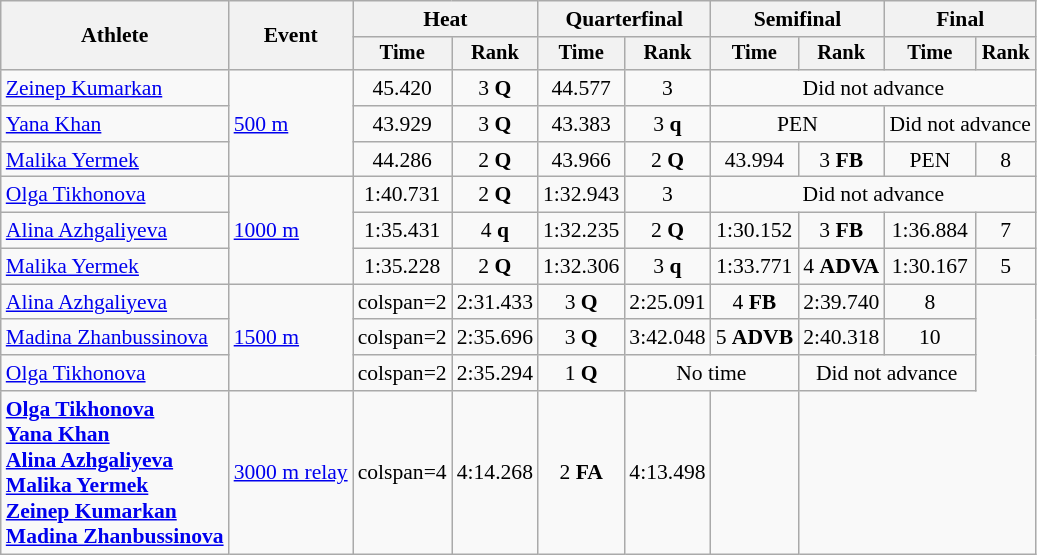<table class="wikitable" style="font-size:90%">
<tr>
<th rowspan=2>Athlete</th>
<th rowspan=2>Event</th>
<th colspan=2>Heat</th>
<th colspan=2>Quarterfinal</th>
<th colspan=2>Semifinal</th>
<th colspan=2>Final</th>
</tr>
<tr style="font-size:95%">
<th>Time</th>
<th>Rank</th>
<th>Time</th>
<th>Rank</th>
<th>Time</th>
<th>Rank</th>
<th>Time</th>
<th>Rank</th>
</tr>
<tr align=center>
<td align=left><a href='#'>Zeinep Kumarkan</a></td>
<td align=left rowspan=3><a href='#'>500 m</a></td>
<td>45.420</td>
<td>3 <strong>Q</strong></td>
<td>44.577</td>
<td>3</td>
<td colspan=4>Did not advance</td>
</tr>
<tr align=center>
<td align=left><a href='#'>Yana Khan</a></td>
<td>43.929</td>
<td>3 <strong>Q</strong></td>
<td>43.383</td>
<td>3 <strong>q</strong></td>
<td colspan=2>PEN</td>
<td colspan=2>Did not advance</td>
</tr>
<tr align=center>
<td align=left><a href='#'>Malika Yermek</a></td>
<td>44.286</td>
<td>2 <strong>Q</strong></td>
<td>43.966</td>
<td>2 <strong>Q</strong></td>
<td>43.994</td>
<td>3 <strong>FB</strong></td>
<td>PEN</td>
<td>8</td>
</tr>
<tr align=center>
<td align=left><a href='#'>Olga Tikhonova</a></td>
<td align=left rowspan=3><a href='#'>1000 m</a></td>
<td>1:40.731</td>
<td>2 <strong>Q</strong></td>
<td>1:32.943</td>
<td>3</td>
<td colspan=4>Did not advance</td>
</tr>
<tr align=center>
<td align=left><a href='#'>Alina Azhgaliyeva</a></td>
<td>1:35.431</td>
<td>4 <strong>q</strong></td>
<td>1:32.235</td>
<td>2 <strong>Q</strong></td>
<td>1:30.152</td>
<td>3 <strong>FB</strong></td>
<td>1:36.884</td>
<td>7</td>
</tr>
<tr align=center>
<td align=left><a href='#'>Malika Yermek</a></td>
<td>1:35.228</td>
<td>2 <strong>Q</strong></td>
<td>1:32.306</td>
<td>3 <strong>q</strong></td>
<td>1:33.771</td>
<td>4 <strong>ADVA</strong></td>
<td>1:30.167</td>
<td>5</td>
</tr>
<tr align=center>
<td align=left><a href='#'>Alina Azhgaliyeva</a></td>
<td align=left rowspan=3><a href='#'>1500 m</a></td>
<td>colspan=2 </td>
<td>2:31.433</td>
<td>3 <strong>Q</strong></td>
<td>2:25.091</td>
<td>4 <strong>FB</strong></td>
<td>2:39.740</td>
<td>8</td>
</tr>
<tr align=center>
<td align=left><a href='#'>Madina Zhanbussinova</a></td>
<td>colspan=2 </td>
<td>2:35.696</td>
<td>3 <strong>Q</strong></td>
<td>3:42.048</td>
<td>5 <strong>ADVB</strong></td>
<td>2:40.318</td>
<td>10</td>
</tr>
<tr align=center>
<td align=left><a href='#'>Olga Tikhonova</a></td>
<td>colspan=2 </td>
<td>2:35.294</td>
<td>1 <strong>Q</strong></td>
<td colspan=2>No time</td>
<td colspan=2>Did not advance</td>
</tr>
<tr align=center>
<td align=left><strong><a href='#'>Olga Tikhonova</a><br><a href='#'>Yana Khan</a><br><a href='#'>Alina Azhgaliyeva</a><br><a href='#'>Malika Yermek</a><br><a href='#'>Zeinep Kumarkan</a><br><a href='#'>Madina Zhanbussinova</a></strong></td>
<td align=left><a href='#'>3000 m relay</a></td>
<td>colspan=4 </td>
<td>4:14.268</td>
<td>2 <strong>FA</strong></td>
<td>4:13.498</td>
<td></td>
</tr>
</table>
